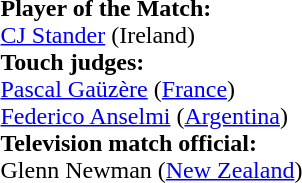<table style="width:100%">
<tr>
<td><br><strong>Player of the Match:</strong>
<br><a href='#'>CJ Stander</a> (Ireland)<br><strong>Touch judges:</strong>
<br><a href='#'>Pascal Gaüzère</a> (<a href='#'>France</a>)
<br><a href='#'>Federico Anselmi</a> (<a href='#'>Argentina</a>)
<br><strong>Television match official:</strong>
<br>Glenn Newman (<a href='#'>New Zealand</a>)</td>
</tr>
</table>
